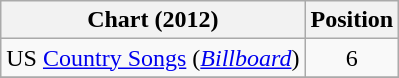<table class="wikitable sortable">
<tr>
<th scope="col">Chart (2012)</th>
<th scope="col">Position</th>
</tr>
<tr>
<td>US <a href='#'>Country Songs</a> (<em><a href='#'>Billboard</a></em>)</td>
<td align="center">6</td>
</tr>
<tr>
</tr>
</table>
